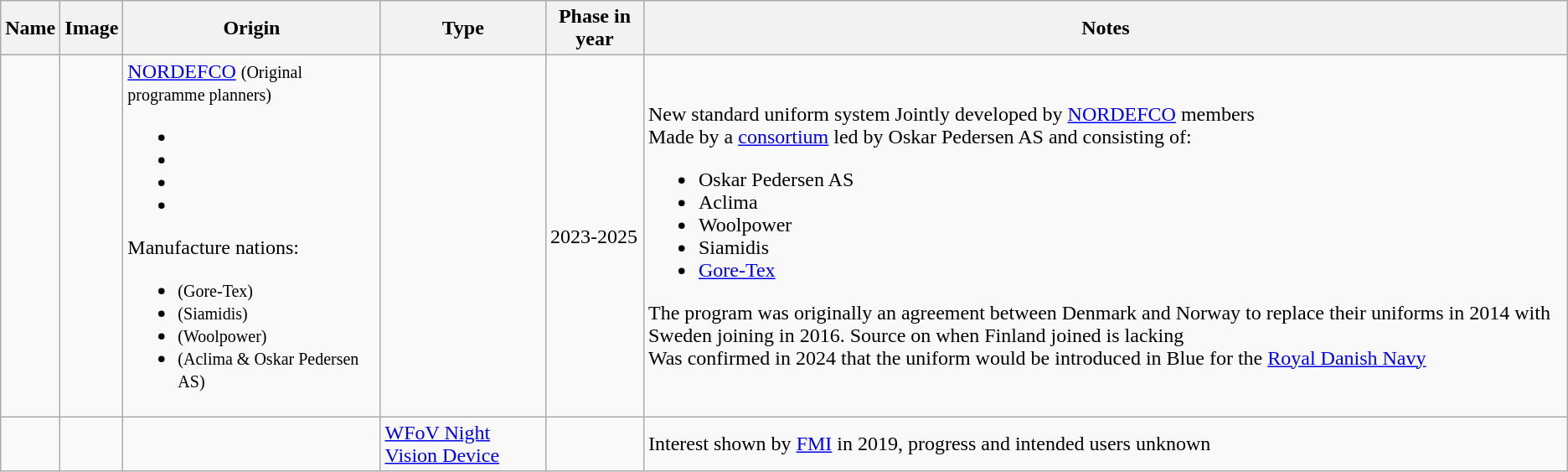<table class="wikitable">
<tr>
<th>Name</th>
<th>Image</th>
<th>Origin</th>
<th>Type</th>
<th>Phase in year</th>
<th>Notes</th>
</tr>
<tr>
<td></td>
<td></td>
<td><a href='#'>NORDEFCO</a> <small>(Original programme planners)</small><br><ul><li></li><li></li><li></li><li></li></ul>Manufacture nations:<ul><li> <small>(Gore-Tex)</small></li><li> <small>(Siamidis)</small></li><li> <small>(Woolpower)</small></li><li> <small>(Aclima & Oskar Pedersen AS)</small></li></ul></td>
<td></td>
<td>2023-2025</td>
<td>New standard uniform system Jointly developed by <a href='#'>NORDEFCO</a> members<br>Made by a <a href='#'>consortium</a> led by Oskar Pedersen AS and consisting of:<ul><li>Oskar Pedersen AS</li><li>Aclima</li><li>Woolpower</li><li>Siamidis</li><li><a href='#'>Gore-Tex</a></li></ul>The program was originally an agreement between Denmark and Norway to replace their uniforms in 2014 with Sweden joining in 2016. Source on when Finland joined is lacking<br>Was confirmed in 2024 that the uniform would be introduced in Blue for the <a href='#'>Royal Danish Navy</a></td>
</tr>
<tr>
<td></td>
<td></td>
<td></td>
<td><a href='#'>WFoV Night Vision Device</a></td>
<td></td>
<td>Interest shown by <a href='#'>FMI</a> in 2019, progress and intended users unknown</td>
</tr>
</table>
